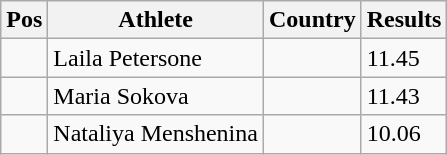<table class="wikitable">
<tr>
<th>Pos</th>
<th>Athlete</th>
<th>Country</th>
<th>Results</th>
</tr>
<tr>
<td align="center"></td>
<td>Laila Petersone</td>
<td></td>
<td>11.45</td>
</tr>
<tr>
<td align="center"></td>
<td>Maria Sokova</td>
<td></td>
<td>11.43</td>
</tr>
<tr>
<td align="center"></td>
<td>Nataliya Menshenina</td>
<td></td>
<td>10.06</td>
</tr>
</table>
